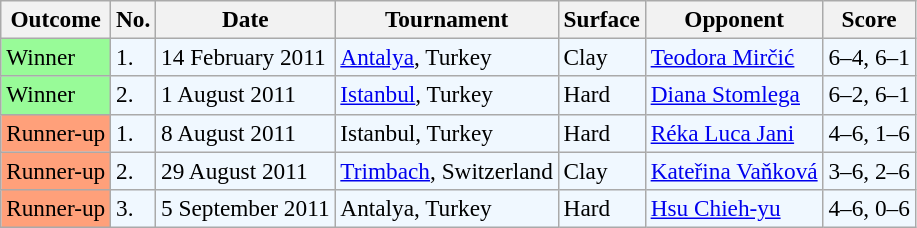<table class="sortable wikitable" style=font-size:97%>
<tr>
<th>Outcome</th>
<th>No.</th>
<th>Date</th>
<th>Tournament</th>
<th>Surface</th>
<th>Opponent</th>
<th class="unsortable">Score</th>
</tr>
<tr style="background:#f0f8ff;">
<td style="background:#98fb98;">Winner</td>
<td>1.</td>
<td>14 February 2011</td>
<td><a href='#'>Antalya</a>, Turkey</td>
<td>Clay</td>
<td> <a href='#'>Teodora Mirčić</a></td>
<td>6–4, 6–1</td>
</tr>
<tr style="background:#f0f8ff;">
<td style="background:#98fb98;">Winner</td>
<td>2.</td>
<td>1 August 2011</td>
<td><a href='#'>Istanbul</a>, Turkey</td>
<td>Hard</td>
<td> <a href='#'>Diana Stomlega</a></td>
<td>6–2, 6–1</td>
</tr>
<tr style="background:#f0f8ff;">
<td style="background:#ffa07a;">Runner-up</td>
<td>1.</td>
<td>8 August 2011</td>
<td>Istanbul, Turkey</td>
<td>Hard</td>
<td> <a href='#'>Réka Luca Jani</a></td>
<td>4–6, 1–6</td>
</tr>
<tr style="background:#f0f8ff;">
<td style="background:#ffa07a;">Runner-up</td>
<td>2.</td>
<td>29 August 2011</td>
<td><a href='#'>Trimbach</a>, Switzerland</td>
<td>Clay</td>
<td> <a href='#'>Kateřina Vaňková</a></td>
<td>3–6, 2–6</td>
</tr>
<tr style="background:#f0f8ff;">
<td style="background:#ffa07a;">Runner-up</td>
<td>3.</td>
<td>5 September 2011</td>
<td>Antalya, Turkey</td>
<td>Hard</td>
<td> <a href='#'>Hsu Chieh-yu</a></td>
<td>4–6, 0–6</td>
</tr>
</table>
